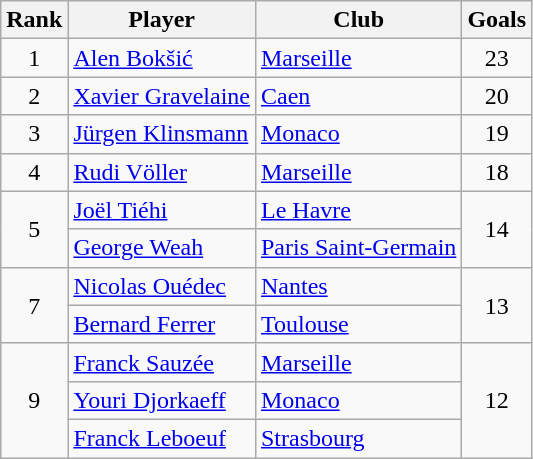<table class="wikitable" style="text-align:center">
<tr>
<th>Rank</th>
<th>Player</th>
<th>Club</th>
<th>Goals</th>
</tr>
<tr>
<td>1</td>
<td align="left"> <a href='#'>Alen Bokšić</a></td>
<td align="left"><a href='#'>Marseille</a></td>
<td>23</td>
</tr>
<tr>
<td>2</td>
<td align="left"> <a href='#'>Xavier Gravelaine</a></td>
<td align="left"><a href='#'>Caen</a></td>
<td>20</td>
</tr>
<tr>
<td>3</td>
<td align="left"> <a href='#'>Jürgen Klinsmann</a></td>
<td align="left"><a href='#'>Monaco</a></td>
<td>19</td>
</tr>
<tr>
<td>4</td>
<td align="left"> <a href='#'>Rudi Völler</a></td>
<td align="left"><a href='#'>Marseille</a></td>
<td>18</td>
</tr>
<tr>
<td rowspan="2">5</td>
<td align="left"> <a href='#'>Joël Tiéhi</a></td>
<td align="left"><a href='#'>Le Havre</a></td>
<td rowspan="2">14</td>
</tr>
<tr>
<td align="left"> <a href='#'>George Weah</a></td>
<td align="left"><a href='#'>Paris Saint-Germain</a></td>
</tr>
<tr>
<td rowspan="2">7</td>
<td align="left"> <a href='#'>Nicolas Ouédec</a></td>
<td align="left"><a href='#'>Nantes</a></td>
<td rowspan="2">13</td>
</tr>
<tr>
<td align="left"> <a href='#'>Bernard Ferrer</a></td>
<td align="left"><a href='#'>Toulouse</a></td>
</tr>
<tr>
<td rowspan="3">9</td>
<td align="left"> <a href='#'>Franck Sauzée</a></td>
<td align="left"><a href='#'>Marseille</a></td>
<td rowspan="3">12</td>
</tr>
<tr>
<td align="left"> <a href='#'>Youri Djorkaeff</a></td>
<td align="left"><a href='#'>Monaco</a></td>
</tr>
<tr>
<td align="left"> <a href='#'>Franck Leboeuf</a></td>
<td align="left"><a href='#'>Strasbourg</a></td>
</tr>
</table>
